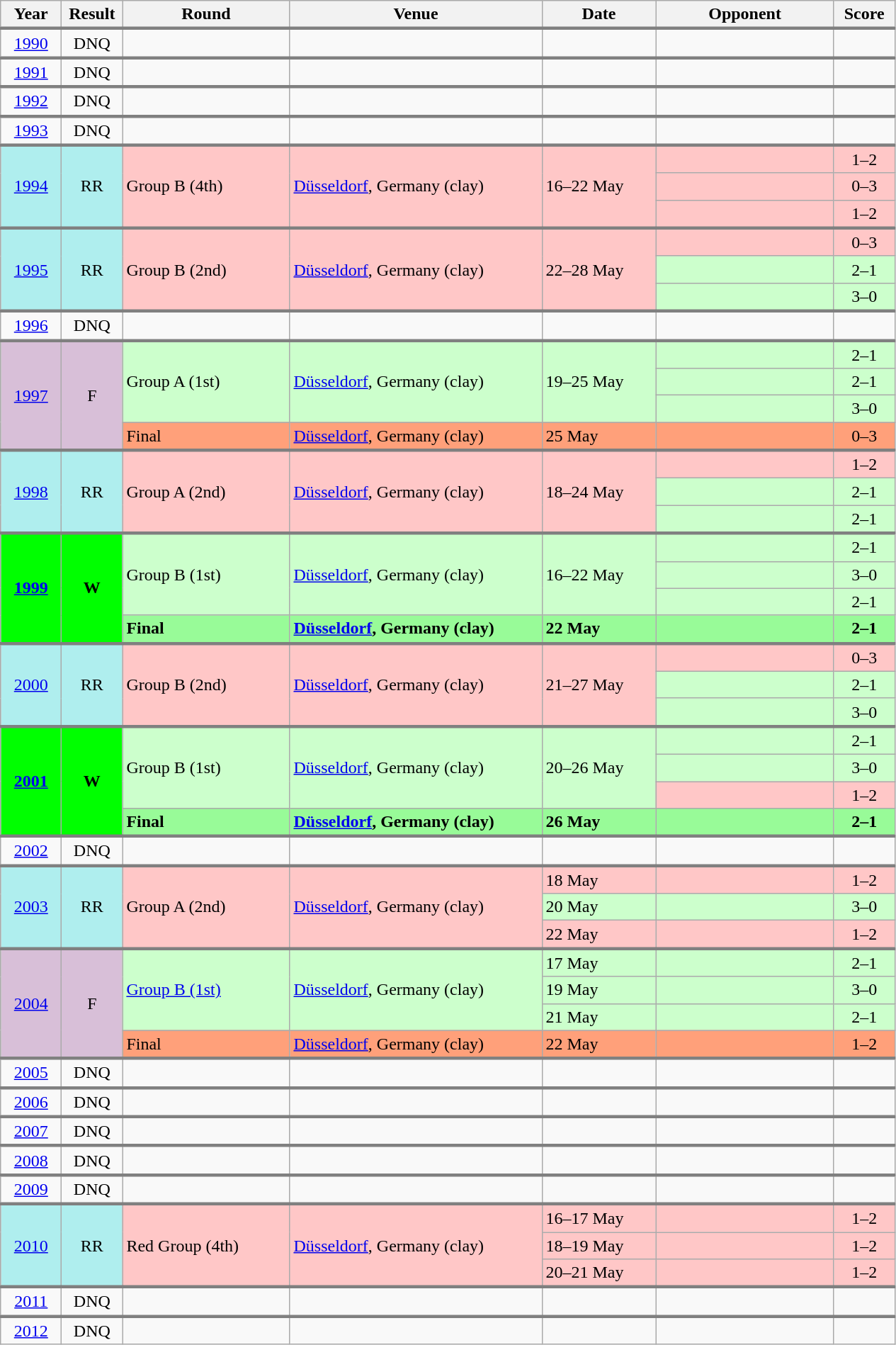<table class="wikitable">
<tr>
<th width="50">Year</th>
<th width="50">Result</th>
<th width="150">Round</th>
<th width="230">Venue</th>
<th width="100">Date</th>
<th width="160">Opponent</th>
<th width="50">Score</th>
</tr>
<tr style="border-top:3px solid gray; background-color:">
<td align="center" rowspan="" bgcolor=""><a href='#'>1990</a></td>
<td align="center" rowspan="" bgcolor="">DNQ</td>
<td></td>
<td></td>
<td></td>
<td></td>
<td></td>
</tr>
<tr style="border-top:3px solid gray; background-color:">
<td align="center" rowspan="" bgcolor=""><a href='#'>1991</a></td>
<td align="center" rowspan="" bgcolor="">DNQ</td>
<td></td>
<td></td>
<td></td>
<td></td>
<td></td>
</tr>
<tr style="border-top:3px solid gray; background-color:">
<td align="center" rowspan="" bgcolor=""><a href='#'>1992</a></td>
<td align="center" rowspan="" bgcolor="">DNQ</td>
<td></td>
<td></td>
<td></td>
<td></td>
<td></td>
</tr>
<tr style="border-top:3px solid gray; background-color:">
<td align="center" rowspan="" bgcolor=""><a href='#'>1993</a></td>
<td align="center" rowspan="" bgcolor="">DNQ</td>
<td></td>
<td></td>
<td></td>
<td></td>
<td></td>
</tr>
<tr style="border-top:3px solid gray; background-color:#ffc7c7">
<td align="center" rowspan="3" bgcolor="#afeeee"><a href='#'>1994</a></td>
<td align="center" rowspan="3" bgcolor="#afeeee">RR</td>
<td rowspan="3" bgcolor="#ffc7c7">Group B (4th)</td>
<td rowspan="3" bgcolor="#ffc7c7"><a href='#'>Düsseldorf</a>, Germany (clay)</td>
<td rowspan="3" bgcolor="#ffc7c7">16–22 May</td>
<td></td>
<td align=center>1–2</td>
</tr>
<tr style="background-color:#ffc7c7">
<td></td>
<td align=center>0–3</td>
</tr>
<tr style="background-color:#ffc7c7">
<td></td>
<td align=center>1–2</td>
</tr>
<tr style="border-top:3px solid gray; background-color:#ffc7c7">
<td align="center" rowspan="3" bgcolor="#afeeee"><a href='#'>1995</a></td>
<td align="center" rowspan="3" bgcolor="#afeeee">RR</td>
<td rowspan="3" bgcolor="#ffc7c7">Group B (2nd)</td>
<td rowspan="3" bgcolor="#ffc7c7"><a href='#'>Düsseldorf</a>, Germany (clay)</td>
<td rowspan="3" bgcolor="#ffc7c7">22–28 May</td>
<td></td>
<td align=center>0–3</td>
</tr>
<tr style="background-color:#ccffcc">
<td></td>
<td align=center>2–1</td>
</tr>
<tr style="background-color:#ccffcc">
<td></td>
<td align=center>3–0</td>
</tr>
<tr style="border-top:3px solid gray; background-color:">
<td align="center" rowspan="" bgcolor=""><a href='#'>1996</a></td>
<td align="center" rowspan="" bgcolor="">DNQ</td>
<td></td>
<td></td>
<td></td>
<td></td>
<td></td>
</tr>
<tr style="border-top:3px solid gray; background-color:#ccffcc">
<td align="center" rowspan="4" bgcolor="#D8BFD8"><a href='#'>1997</a></td>
<td align="center" rowspan="4" bgcolor="#D8BFD8">F</td>
<td rowspan="3" bgcolor="#ccffcc">Group A (1st)</td>
<td rowspan="3" bgcolor="#ccffcc"><a href='#'>Düsseldorf</a>, Germany (clay)</td>
<td rowspan="3" bgcolor="#ccffcc">19–25 May</td>
<td></td>
<td align=center>2–1</td>
</tr>
<tr style="background-color:#ccffcc">
<td></td>
<td align=center>2–1</td>
</tr>
<tr style="background-color:#ccffcc">
<td></td>
<td align=center>3–0</td>
</tr>
<tr style="background-color:#ffa07a">
<td>Final</td>
<td><a href='#'>Düsseldorf</a>, Germany (clay)</td>
<td>25 May</td>
<td></td>
<td align=center>0–3</td>
</tr>
<tr style="border-top:3px solid gray; background-color:#ffc7c7">
<td align="center" rowspan="3" bgcolor="#AFEEEE"><a href='#'>1998</a></td>
<td align="center" rowspan="3" bgcolor="#AFEEEE">RR</td>
<td rowspan="3" bgcolor="#ffc7c7">Group A (2nd)</td>
<td rowspan="3" bgcolor="#ffc7c7"><a href='#'>Düsseldorf</a>, Germany (clay)</td>
<td rowspan="3" bgcolor="#ffc7c7">18–24 May</td>
<td></td>
<td align=center>1–2</td>
</tr>
<tr style="background-color:#ccffcc">
<td></td>
<td align=center>2–1</td>
</tr>
<tr style="background-color:#ccffcc">
<td></td>
<td align=center>2–1</td>
</tr>
<tr style="border-top:3px solid gray; background-color:#ccffcc">
<td align="center" rowspan="4" bgcolor="#00FF00"><strong><a href='#'>1999</a></strong></td>
<td align="center" rowspan="4" bgcolor="#00FF00"><strong>W</strong></td>
<td rowspan="3" bgcolor="#ccffcc">Group B (1st)</td>
<td rowspan="3" bgcolor="#ccffcc"><a href='#'>Düsseldorf</a>, Germany (clay)</td>
<td rowspan="3" bgcolor="#ccffcc">16–22 May</td>
<td></td>
<td align=center>2–1</td>
</tr>
<tr style="background-color:#ccffcc">
<td></td>
<td align=center>3–0</td>
</tr>
<tr style="background-color:#ccffcc">
<td></td>
<td align=center>2–1</td>
</tr>
<tr style="background-color:#98fb98; font-weight:bold">
<td>Final</td>
<td><a href='#'>Düsseldorf</a>, Germany (clay)</td>
<td>22 May</td>
<td></td>
<td align=center>2–1</td>
</tr>
<tr style="border-top:3px solid gray; background-color:#ffc7c7">
<td align="center" rowspan="3" bgcolor="#AFEEEE"><a href='#'>2000</a></td>
<td align="center" rowspan="3" bgcolor="#AFEEEE">RR</td>
<td rowspan="3" bgcolor="#ffc7c7">Group B (2nd)</td>
<td rowspan="3" bgcolor="#ffc7c7"><a href='#'>Düsseldorf</a>, Germany (clay)</td>
<td rowspan="3" bgcolor="#ffc7c7">21–27 May</td>
<td></td>
<td align=center>0–3</td>
</tr>
<tr style="background-color:#ccffcc">
<td></td>
<td align=center>2–1</td>
</tr>
<tr style="background-color:#ccffcc">
<td></td>
<td align=center>3–0</td>
</tr>
<tr style="border-top:3px solid gray; background-color:#ccffcc">
<td align="center" rowspan="4" bgcolor="#00FF00"><strong><a href='#'>2001</a></strong></td>
<td align="center" rowspan="4" bgcolor="#00FF00"><strong>W</strong></td>
<td rowspan="3" bgcolor="#ccffcc">Group B (1st)</td>
<td rowspan="3" bgcolor="#ccffcc"><a href='#'>Düsseldorf</a>, Germany (clay)</td>
<td rowspan="3" bgcolor="#ccffcc">20–26 May</td>
<td></td>
<td align=center>2–1</td>
</tr>
<tr style="background-color:#ccffcc">
<td></td>
<td align=center>3–0</td>
</tr>
<tr style="background-color:#ffc7c7">
<td></td>
<td align=center>1–2</td>
</tr>
<tr style="background-color:#98fb98; font-weight:bold">
<td>Final</td>
<td><a href='#'>Düsseldorf</a>, Germany (clay)</td>
<td>26 May</td>
<td></td>
<td align=center>2–1</td>
</tr>
<tr style="border-top:3px solid gray; background-color:">
<td align="center" rowspan="" bgcolor=""><a href='#'>2002</a></td>
<td align="center" rowspan="" bgcolor="">DNQ</td>
<td></td>
<td></td>
<td></td>
<td></td>
<td></td>
</tr>
<tr style="border-top:3px solid gray; background-color:#ffc7c7">
<td align="center" rowspan="3" bgcolor="#AFEEEE"><a href='#'>2003</a></td>
<td align="center" rowspan="3" bgcolor="#AFEEEE">RR</td>
<td rowspan="3" bgcolor="#ffc7c7">Group A (2nd)</td>
<td rowspan="3" bgcolor="#ffc7c7"><a href='#'>Düsseldorf</a>, Germany (clay)</td>
<td>18 May</td>
<td></td>
<td align=center>1–2</td>
</tr>
<tr style="background-color:#ccffcc">
<td>20 May</td>
<td></td>
<td align=center>3–0</td>
</tr>
<tr style="background-color:#ffc7c7">
<td>22 May</td>
<td></td>
<td align=center>1–2</td>
</tr>
<tr style="border-top:3px solid gray; background-color:#ccffcc">
<td align="center" rowspan="4" bgcolor="#D8BFD8"><a href='#'>2004</a></td>
<td align="center" rowspan="4" bgcolor="#D8BFD8">F</td>
<td rowspan="3" bgcolor="#ccffcc"><a href='#'>Group B (1st)</a></td>
<td rowspan="3" bgcolor="#ccffcc"><a href='#'>Düsseldorf</a>, Germany (clay)</td>
<td>17 May</td>
<td></td>
<td align=center>2–1</td>
</tr>
<tr style="background-color:#ccffcc">
<td>19 May</td>
<td></td>
<td align=center>3–0</td>
</tr>
<tr style="background-color:#ccffcc">
<td>21 May</td>
<td></td>
<td align=center>2–1</td>
</tr>
<tr style="background-color:#ffa07a">
<td>Final</td>
<td><a href='#'>Düsseldorf</a>, Germany (clay)</td>
<td>22 May</td>
<td></td>
<td align=center>1–2</td>
</tr>
<tr style="border-top:3px solid gray; background-color:">
<td align="center" rowspan="" bgcolor=""><a href='#'>2005</a></td>
<td align="center" rowspan="" bgcolor="">DNQ</td>
<td></td>
<td></td>
<td></td>
<td></td>
<td></td>
</tr>
<tr style="border-top:3px solid gray; background-color:">
<td align="center" rowspan="" bgcolor=""><a href='#'>2006</a></td>
<td align="center" rowspan="" bgcolor="">DNQ</td>
<td></td>
<td></td>
<td></td>
<td></td>
<td></td>
</tr>
<tr style="border-top:3px solid gray; background-color:">
<td align="center" rowspan="" bgcolor=""><a href='#'>2007</a></td>
<td align="center" rowspan="" bgcolor="">DNQ</td>
<td></td>
<td></td>
<td></td>
<td></td>
<td></td>
</tr>
<tr style="border-top:3px solid gray; background-color:">
<td align="center" rowspan="" bgcolor=""><a href='#'>2008</a></td>
<td align="center" rowspan="" bgcolor="">DNQ</td>
<td></td>
<td></td>
<td></td>
<td></td>
<td></td>
</tr>
<tr style="border-top:3px solid gray; background-color:">
<td align="center" rowspan="" bgcolor=""><a href='#'>2009</a></td>
<td align="center" rowspan="" bgcolor="">DNQ</td>
<td></td>
<td></td>
<td></td>
<td></td>
<td></td>
</tr>
<tr style="border-top:3px solid gray; background-color:#ffc7c7">
<td align="center" rowspan="3" bgcolor="#AFEEEE"><a href='#'>2010</a></td>
<td align="center" rowspan="3" bgcolor="#AFEEEE">RR</td>
<td rowspan="3" bgcolor="#ffc7c7">Red Group (4th)</td>
<td rowspan="3" bgcolor="#ffc7c7"><a href='#'>Düsseldorf</a>, Germany (clay)</td>
<td>16–17 May</td>
<td></td>
<td align=center>1–2</td>
</tr>
<tr style="background-color:#ffc7c7">
<td>18–19 May</td>
<td></td>
<td align=center>1–2</td>
</tr>
<tr style="background-color:#ffc7c7">
<td>20–21 May</td>
<td></td>
<td align=center>1–2</td>
</tr>
<tr style="border-top:3px solid gray; background-color:">
<td align="center" rowspan="" bgcolor=""><a href='#'>2011</a></td>
<td align="center" rowspan="" bgcolor="">DNQ</td>
<td></td>
<td></td>
<td></td>
<td></td>
<td></td>
</tr>
<tr style="border-top:3px solid gray; background-color:">
<td align="center" rowspan="" bgcolor=""><a href='#'>2012</a></td>
<td align="center" rowspan="" bgcolor="">DNQ</td>
<td></td>
<td></td>
<td></td>
<td></td>
<td></td>
</tr>
</table>
